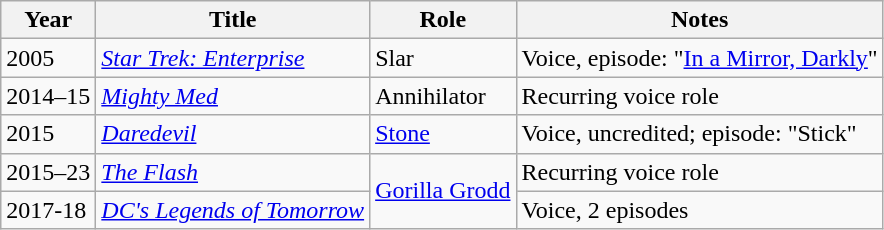<table class="wikitable sortable">
<tr>
<th>Year</th>
<th>Title</th>
<th>Role</th>
<th>Notes</th>
</tr>
<tr>
<td>2005</td>
<td><em><a href='#'>Star Trek: Enterprise</a></em></td>
<td>Slar</td>
<td>Voice, episode: "<a href='#'>In a Mirror, Darkly</a>"</td>
</tr>
<tr>
<td>2014–15</td>
<td><em><a href='#'>Mighty Med</a></em></td>
<td>Annihilator</td>
<td>Recurring voice role</td>
</tr>
<tr>
<td>2015</td>
<td><em><a href='#'>Daredevil</a></em></td>
<td><a href='#'>Stone</a></td>
<td>Voice, uncredited; episode: "Stick"</td>
</tr>
<tr>
<td>2015–23</td>
<td><em><a href='#'>The Flash</a></em></td>
<td rowspan=2><a href='#'>Gorilla Grodd</a></td>
<td>Recurring voice role</td>
</tr>
<tr>
<td>2017-18</td>
<td><em><a href='#'>DC's Legends of Tomorrow</a></em></td>
<td>Voice, 2 episodes</td>
</tr>
</table>
